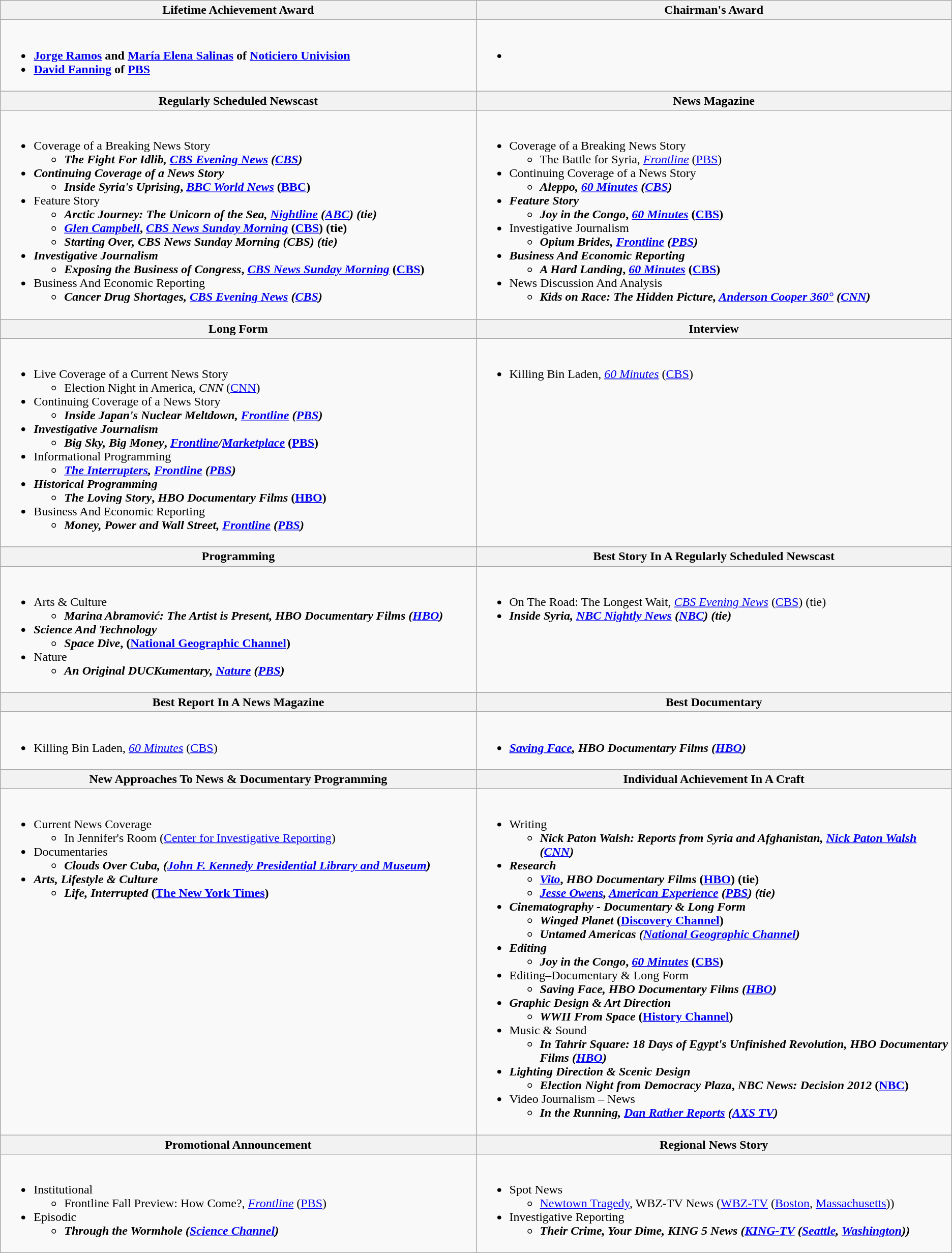<table class="wikitable">
<tr>
<th width="50%">Lifetime Achievement Award</th>
<th width="50%">Chairman's Award</th>
</tr>
<tr>
<td valign="top"><br><ul><li><strong><a href='#'>Jorge Ramos</a> and <a href='#'>María Elena Salinas</a> of <a href='#'>Noticiero Univision</a></strong></li><li><strong><a href='#'>David Fanning</a> of <a href='#'>PBS</a></strong></li></ul></td>
<td valign="top"><br><ul><li></li></ul></td>
</tr>
<tr>
<th>Regularly Scheduled Newscast</th>
<th>News Magazine</th>
</tr>
<tr>
<td valign="top"><br><ul><li>Coverage of a Breaking News Story<ul><li><strong><em>The Fight For Idlib<em>, </em><a href='#'>CBS Evening News</a><em> (<a href='#'>CBS</a>)<strong></li></ul></li><li>Continuing Coverage of a News Story<ul><li></em></strong>Inside Syria's Uprising</em>, <em><a href='#'>BBC World News</a></em> (<a href='#'>BBC</a>)</strong></li></ul></li><li>Feature Story<ul><li><strong><em>Arctic Journey: The Unicorn of the Sea<em>, </em><a href='#'>Nightline</a><em> (<a href='#'>ABC</a>) (tie)<strong></li><li></em></strong><a href='#'>Glen Campbell</a></em>, <em><a href='#'>CBS News Sunday Morning</a></em> (<a href='#'>CBS</a>) (tie)</strong></li><li><strong><em>Starting Over<em>, </em>CBS News Sunday Morning<em> (CBS) (tie)<strong></li></ul></li><li>Investigative Journalism<ul><li></em></strong>Exposing the Business of Congress</em>, <em><a href='#'>CBS News Sunday Morning</a></em> (<a href='#'>CBS</a>)</strong></li></ul></li><li>Business And Economic Reporting<ul><li><strong><em>Cancer Drug Shortages<em>, </em><a href='#'>CBS Evening News</a><em> (<a href='#'>CBS</a>)<strong></li></ul></li></ul></td>
<td valign="top"><br><ul><li>Coverage of a Breaking News Story<ul><li></em></strong>The Battle for Syria</em>, <em><a href='#'>Frontline</a></em> (<a href='#'>PBS</a>)</strong></li></ul></li><li>Continuing Coverage of a News Story<ul><li><strong><em>Aleppo<em>, </em><a href='#'>60 Minutes</a><em> (<a href='#'>CBS</a>)<strong></li></ul></li><li>Feature Story<ul><li></em></strong>Joy in the Congo</em>, <em><a href='#'>60 Minutes</a></em> (<a href='#'>CBS</a>)</strong></li></ul></li><li>Investigative Journalism<ul><li><strong><em>Opium Brides<em>, </em><a href='#'>Frontline</a><em> (<a href='#'>PBS</a>)<strong></li></ul></li><li>Business And Economic Reporting<ul><li></em></strong>A Hard Landing</em>, <em><a href='#'>60 Minutes</a></em> (<a href='#'>CBS</a>)</strong></li></ul></li><li>News Discussion And Analysis<ul><li><strong><em>Kids on Race: The Hidden Picture<em>, </em><a href='#'>Anderson Cooper 360°</a><em> (<a href='#'>CNN</a>)<strong></li></ul></li></ul></td>
</tr>
<tr>
<th>Long Form</th>
<th>Interview</th>
</tr>
<tr>
<td valign="top"><br><ul><li>Live Coverage of a Current News Story<ul><li></em></strong>Election Night in America</em>, <em>CNN</em> (<a href='#'>CNN</a>)</strong></li></ul></li><li>Continuing Coverage of a News Story<ul><li><strong><em>Inside Japan's Nuclear Meltdown<em>, </em><a href='#'>Frontline</a><em> (<a href='#'>PBS</a>)<strong></li></ul></li><li>Investigative Journalism<ul><li></em></strong>Big Sky, Big Money</em>, <em><a href='#'>Frontline</a>/<a href='#'>Marketplace</a></em> (<a href='#'>PBS</a>)</strong></li></ul></li><li>Informational Programming<ul><li><strong><em><a href='#'>The Interrupters</a><em>, </em><a href='#'>Frontline</a><em> (<a href='#'>PBS</a>)<strong></li></ul></li><li>Historical Programming<ul><li></em></strong>The Loving Story</em>, <em>HBO Documentary Films</em> (<a href='#'>HBO</a>)</strong></li></ul></li><li>Business And Economic Reporting<ul><li><strong><em>Money, Power and Wall Street<em>, </em><a href='#'>Frontline</a><em> (<a href='#'>PBS</a>)<strong></li></ul></li></ul></td>
<td valign="top"><br><ul><li></em></strong>Killing Bin Laden</em>, <em><a href='#'>60 Minutes</a></em> (<a href='#'>CBS</a>)</strong></li></ul></td>
</tr>
<tr>
<th>Programming</th>
<th>Best Story In A Regularly Scheduled Newscast</th>
</tr>
<tr>
<td valign="top"><br><ul><li>Arts & Culture<ul><li><strong><em>Marina Abramović: The Artist is Present<em>, </em>HBO Documentary Films<em> (<a href='#'>HBO</a>)<strong></li></ul></li><li>Science And Technology<ul><li></em></strong>Space Dive</em>, (<a href='#'>National Geographic Channel</a>)</strong></li></ul></li><li>Nature<ul><li><strong><em>An Original DUCKumentary<em>,  </em><a href='#'>Nature</a><em> (<a href='#'>PBS</a>)<strong></li></ul></li></ul></td>
<td valign="top"><br><ul><li></em></strong>On The Road: The Longest Wait</em>, <em><a href='#'>CBS Evening News</a></em> (<a href='#'>CBS</a>) (tie)</strong></li><li><strong><em>Inside Syria<em>, </em><a href='#'>NBC Nightly News</a><em> (<a href='#'>NBC</a>) (tie)<strong></li></ul></td>
</tr>
<tr>
<th>Best Report In A News Magazine</th>
<th>Best Documentary</th>
</tr>
<tr>
<td valign="top"><br><ul><li></em></strong>Killing Bin Laden</em>, <em><a href='#'>60 Minutes</a></em> (<a href='#'>CBS</a>)</strong></li></ul></td>
<td valign="top"><br><ul><li><strong><em><a href='#'>Saving Face</a><em>, </em>HBO Documentary Films<em> (<a href='#'>HBO</a>)<strong></li></ul></td>
</tr>
<tr>
<th>New Approaches To News & Documentary Programming</th>
<th>Individual Achievement In A Craft</th>
</tr>
<tr>
<td valign="top"><br><ul><li>Current News Coverage<ul><li></em></strong>In Jennifer's Room</em> (<a href='#'>Center for Investigative Reporting</a>)</strong></li></ul></li><li>Documentaries<ul><li><strong><em>Clouds Over Cuba<em>, (<a href='#'>John F. Kennedy Presidential Library and Museum</a>)<strong></li></ul></li><li>Arts, Lifestyle & Culture<ul><li></em></strong>Life, Interrupted</em> (<a href='#'>The New York Times</a>)</strong></li></ul></li></ul></td>
<td valign="top"><br><ul><li>Writing<ul><li><strong><em>Nick Paton Walsh: Reports from Syria and Afghanistan<em>, <a href='#'>Nick Paton Walsh</a> (<a href='#'>CNN</a>)<strong></li></ul></li><li>Research<ul><li></em></strong><a href='#'>Vito</a></em>, <em>HBO Documentary Films</em> (<a href='#'>HBO</a>) (tie)</strong></li><li><strong><em><a href='#'>Jesse Owens</a><em>, </em><a href='#'>American Experience</a><em> (<a href='#'>PBS</a>) (tie)<strong></li></ul></li><li>Cinematography - Documentary & Long Form<ul><li></em></strong>Winged Planet</em> (<a href='#'>Discovery Channel</a>)</strong></li><li><strong><em>Untamed Americas<em> (<a href='#'>National Geographic Channel</a>)<strong></li></ul></li><li>Editing<ul><li></em></strong>Joy in the Congo</em>, <em><a href='#'>60 Minutes</a></em> (<a href='#'>CBS</a>)</strong></li></ul></li><li>Editing–Documentary & Long Form<ul><li><strong><em>Saving Face<em>, </em>HBO Documentary Films<em> (<a href='#'>HBO</a>)<strong></li></ul></li><li>Graphic Design & Art  Direction<ul><li></em></strong>WWII From Space</em> (<a href='#'>History Channel</a>)</strong></li></ul></li><li>Music & Sound<ul><li><strong><em>In Tahrir Square: 18 Days of Egypt's Unfinished Revolution<em>, </em>HBO Documentary Films<em> (<a href='#'>HBO</a>)<strong></li></ul></li><li>Lighting Direction & Scenic Design<ul><li></em></strong>Election Night from Democracy Plaza</em>, <em>NBC News: Decision 2012</em> (<a href='#'>NBC</a>)</strong></li></ul></li><li>Video Journalism – News<ul><li><strong><em>In the Running<em>, </em><a href='#'>Dan Rather Reports</a><em> (<a href='#'>AXS TV</a>)<strong></li></ul></li></ul></td>
</tr>
<tr>
<th>Promotional Announcement</th>
<th>Regional News Story</th>
</tr>
<tr>
<td valign="top"><br><ul><li>Institutional<ul><li></em></strong>Frontline Fall Preview: How Come?</em>, <em><a href='#'>Frontline</a></em> (<a href='#'>PBS</a>)</strong></li></ul></li><li>Episodic<ul><li><strong><em>Through the Wormhole<em> (<a href='#'>Science Channel</a>)<strong></li></ul></li></ul></td>
<td valign="top"><br><ul><li>Spot News<ul><li></em></strong><a href='#'>Newtown Tragedy</a>, WBZ-TV News</em> (<a href='#'>WBZ-TV</a> (<a href='#'>Boston</a>, <a href='#'>Massachusetts</a>))</strong></li></ul></li><li>Investigative Reporting<ul><li><strong><em>Their Crime, Your Dime, KING 5 News<em> (<a href='#'>KING-TV</a> (<a href='#'>Seattle</a>, <a href='#'>Washington</a>))<strong></li></ul></li></ul></td>
</tr>
</table>
